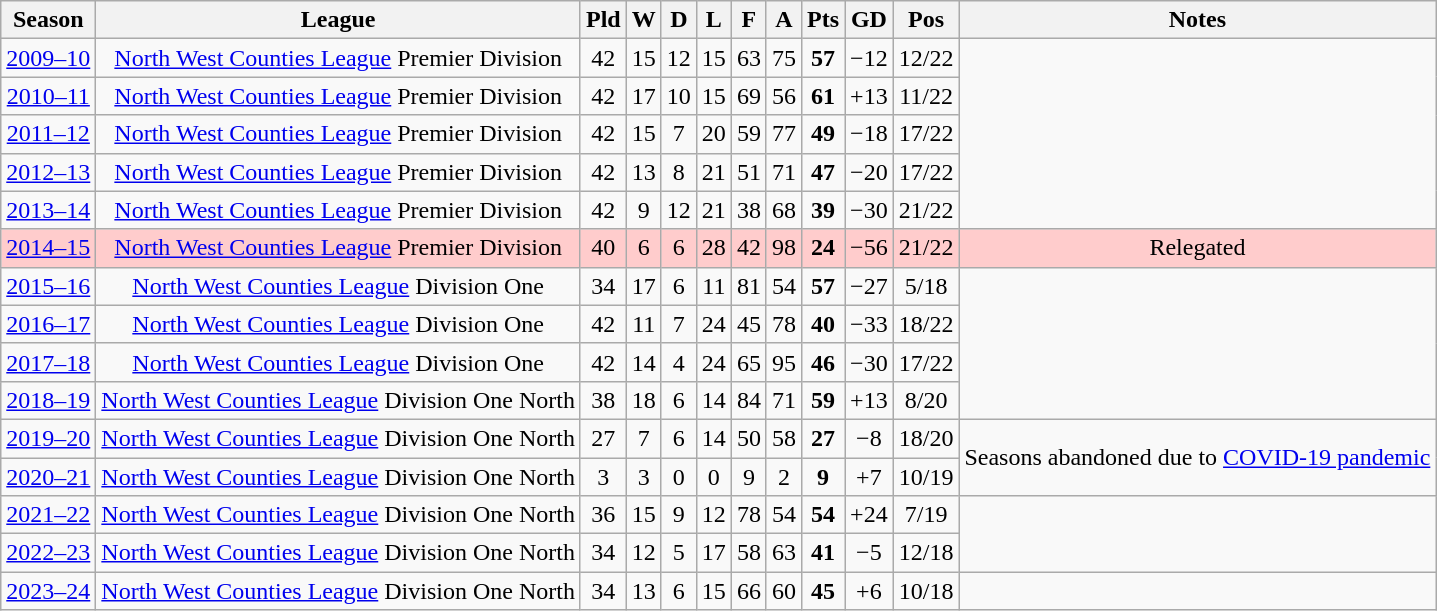<table class="wikitable collapsible collapsed" style=text-align:center>
<tr>
<th>Season</th>
<th>League</th>
<th>Pld</th>
<th>W</th>
<th>D</th>
<th>L</th>
<th>F</th>
<th>A</th>
<th>Pts</th>
<th>GD</th>
<th>Pos</th>
<th>Notes</th>
</tr>
<tr>
<td><a href='#'>2009–10</a></td>
<td><a href='#'>North West Counties League</a> Premier Division</td>
<td>42</td>
<td>15</td>
<td>12</td>
<td>15</td>
<td>63</td>
<td>75</td>
<td><strong>57</strong></td>
<td>−12</td>
<td>12/22</td>
<td rowspan="5"></td>
</tr>
<tr>
<td><a href='#'>2010–11</a></td>
<td><a href='#'>North West Counties League</a> Premier Division</td>
<td>42</td>
<td>17</td>
<td>10</td>
<td>15</td>
<td>69</td>
<td>56</td>
<td><strong>61</strong></td>
<td>+13</td>
<td>11/22</td>
</tr>
<tr>
<td><a href='#'>2011–12</a></td>
<td><a href='#'>North West Counties League</a> Premier Division</td>
<td>42</td>
<td>15</td>
<td>7</td>
<td>20</td>
<td>59</td>
<td>77</td>
<td><strong>49</strong></td>
<td>−18</td>
<td>17/22</td>
</tr>
<tr>
<td><a href='#'>2012–13</a></td>
<td><a href='#'>North West Counties League</a> Premier Division</td>
<td>42</td>
<td>13</td>
<td>8</td>
<td>21</td>
<td>51</td>
<td>71</td>
<td><strong>47</strong></td>
<td>−20</td>
<td>17/22</td>
</tr>
<tr>
<td><a href='#'>2013–14</a></td>
<td><a href='#'>North West Counties League</a> Premier Division</td>
<td>42</td>
<td>9</td>
<td>12</td>
<td>21</td>
<td>38</td>
<td>68</td>
<td><strong>39</strong></td>
<td>−30</td>
<td>21/22</td>
</tr>
<tr style="background:#fcc;">
<td><a href='#'>2014–15</a></td>
<td><a href='#'>North West Counties League</a> Premier Division</td>
<td>40</td>
<td>6</td>
<td>6</td>
<td>28</td>
<td>42</td>
<td>98</td>
<td><strong>24</strong></td>
<td>−56</td>
<td>21/22</td>
<td>Relegated</td>
</tr>
<tr>
<td><a href='#'>2015–16</a></td>
<td><a href='#'>North West Counties League</a> Division One</td>
<td>34</td>
<td>17</td>
<td>6</td>
<td>11</td>
<td>81</td>
<td>54</td>
<td><strong>57</strong></td>
<td>−27</td>
<td>5/18</td>
<td rowspan="4"></td>
</tr>
<tr>
<td><a href='#'>2016–17</a></td>
<td><a href='#'>North West Counties League</a> Division One</td>
<td>42</td>
<td>11</td>
<td>7</td>
<td>24</td>
<td>45</td>
<td>78</td>
<td><strong>40</strong></td>
<td>−33</td>
<td>18/22</td>
</tr>
<tr>
<td><a href='#'>2017–18</a></td>
<td><a href='#'>North West Counties League</a> Division One</td>
<td>42</td>
<td>14</td>
<td>4</td>
<td>24</td>
<td>65</td>
<td>95</td>
<td><strong>46</strong></td>
<td>−30</td>
<td>17/22</td>
</tr>
<tr>
<td><a href='#'>2018–19</a></td>
<td><a href='#'>North West Counties League</a> Division One North</td>
<td>38</td>
<td>18</td>
<td>6</td>
<td>14</td>
<td>84</td>
<td>71</td>
<td><strong>59</strong></td>
<td>+13</td>
<td>8/20</td>
</tr>
<tr>
<td><a href='#'>2019–20</a></td>
<td><a href='#'>North West Counties League</a> Division One North</td>
<td>27</td>
<td>7</td>
<td>6</td>
<td>14</td>
<td>50</td>
<td>58</td>
<td><strong>27</strong></td>
<td>−8</td>
<td>18/20</td>
<td rowspan="2">Seasons abandoned due to <a href='#'>COVID-19 pandemic</a></td>
</tr>
<tr>
<td><a href='#'>2020–21</a></td>
<td><a href='#'>North West Counties League</a> Division One North</td>
<td>3</td>
<td>3</td>
<td>0</td>
<td>0</td>
<td>9</td>
<td>2</td>
<td><strong>9</strong></td>
<td>+7</td>
<td>10/19</td>
</tr>
<tr>
<td><a href='#'>2021–22</a></td>
<td><a href='#'>North West Counties League</a> Division One North</td>
<td>36</td>
<td>15</td>
<td>9</td>
<td>12</td>
<td>78</td>
<td>54</td>
<td><strong>54</strong></td>
<td>+24</td>
<td>7/19</td>
<td rowspan="2"></td>
</tr>
<tr>
<td><a href='#'>2022–23</a></td>
<td><a href='#'>North West Counties League</a> Division One North</td>
<td>34</td>
<td>12</td>
<td>5</td>
<td>17</td>
<td>58</td>
<td>63</td>
<td><strong>41</strong></td>
<td>−5</td>
<td>12/18</td>
</tr>
<tr>
<td><a href='#'>2023–24</a></td>
<td><a href='#'>North West Counties League</a> Division One North</td>
<td>34</td>
<td>13</td>
<td>6</td>
<td>15</td>
<td>66</td>
<td>60</td>
<td><strong>45</strong></td>
<td>+6</td>
<td>10/18</td>
</tr>
</table>
